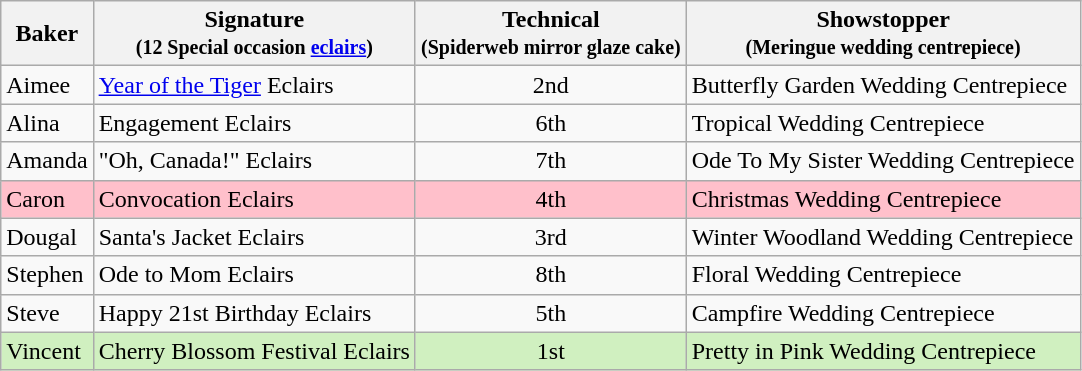<table class="wikitable" style="text-align:center;">
<tr>
<th>Baker</th>
<th>Signature<br><small>(12 Special occasion <a href='#'>eclairs</a>)</small></th>
<th>Technical<br><small>(Spiderweb mirror glaze cake)</small></th>
<th>Showstopper<br><small>(Meringue wedding centrepiece)</small></th>
</tr>
<tr>
<td align="left">Aimee</td>
<td align="left"><a href='#'>Year of the Tiger</a> Eclairs</td>
<td>2nd</td>
<td align="left">Butterfly Garden Wedding Centrepiece</td>
</tr>
<tr>
<td align="left">Alina</td>
<td align="left">Engagement Eclairs</td>
<td>6th</td>
<td align="left">Tropical Wedding Centrepiece</td>
</tr>
<tr>
<td align="left">Amanda</td>
<td align="left">"Oh, Canada!" Eclairs</td>
<td>7th</td>
<td align="left">Ode To My Sister Wedding Centrepiece</td>
</tr>
<tr bgcolor=pink>
<td align="left">Caron</td>
<td align="left">Convocation Eclairs</td>
<td>4th</td>
<td align="left">Christmas Wedding Centrepiece</td>
</tr>
<tr>
<td align="left">Dougal</td>
<td align="left">Santa's Jacket Eclairs</td>
<td>3rd</td>
<td align="left">Winter Woodland Wedding Centrepiece</td>
</tr>
<tr>
<td align="left">Stephen</td>
<td align="left">Ode to Mom Eclairs</td>
<td>8th</td>
<td align="left">Floral Wedding Centrepiece</td>
</tr>
<tr>
<td align="left">Steve</td>
<td align="left">Happy 21st Birthday Eclairs</td>
<td>5th</td>
<td align="left">Campfire Wedding Centrepiece</td>
</tr>
<tr style="background:#d0f0c0;">
<td align="left">Vincent</td>
<td align="left">Cherry Blossom Festival Eclairs</td>
<td>1st</td>
<td align="left">Pretty in Pink Wedding Centrepiece</td>
</tr>
</table>
